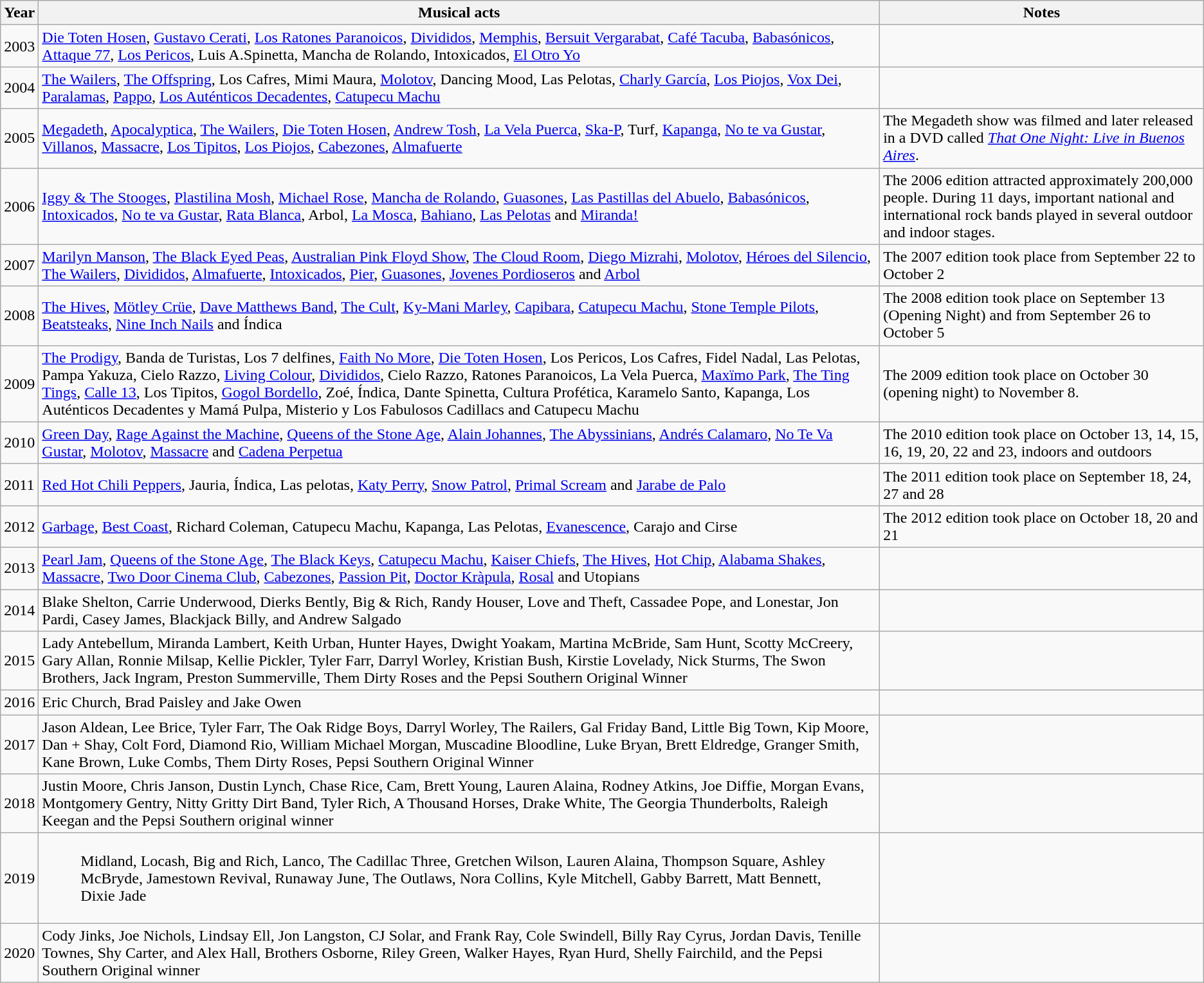<table class="wikitable">
<tr>
<th>Year</th>
<th>Musical acts</th>
<th>Notes</th>
</tr>
<tr>
<td>2003</td>
<td><a href='#'>Die Toten Hosen</a>, <a href='#'>Gustavo Cerati</a>, <a href='#'>Los Ratones Paranoicos</a>, <a href='#'>Divididos</a>, <a href='#'>Memphis</a>, <a href='#'>Bersuit Vergarabat</a>, <a href='#'>Café Tacuba</a>, <a href='#'>Babasónicos</a>, <a href='#'>Attaque 77</a>, <a href='#'>Los Pericos</a>, Luis A.Spinetta, Mancha de Rolando, Intoxicados, <a href='#'>El Otro Yo</a></td>
<td></td>
</tr>
<tr>
<td>2004</td>
<td><a href='#'>The Wailers</a>, <a href='#'>The Offspring</a>, Los Cafres, Mimi Maura, <a href='#'>Molotov</a>, Dancing Mood, Las Pelotas, <a href='#'>Charly García</a>, <a href='#'>Los Piojos</a>,  <a href='#'>Vox Dei</a>, <a href='#'>Paralamas</a>, <a href='#'>Pappo</a>, <a href='#'>Los Auténticos Decadentes</a>, <a href='#'>Catupecu Machu</a></td>
<td></td>
</tr>
<tr>
<td>2005</td>
<td><a href='#'>Megadeth</a>, <a href='#'>Apocalyptica</a>, <a href='#'>The Wailers</a>, <a href='#'>Die Toten Hosen</a>, <a href='#'>Andrew Tosh</a>, <a href='#'>La Vela Puerca</a>, <a href='#'>Ska-P</a>, Turf, <a href='#'>Kapanga</a>, <a href='#'>No te va Gustar</a>, <a href='#'>Villanos</a>,  <a href='#'>Massacre</a>, <a href='#'>Los Tipitos</a>, <a href='#'>Los Piojos</a>, <a href='#'>Cabezones</a>, <a href='#'>Almafuerte</a></td>
<td>The Megadeth show was filmed and later released in a DVD called <em><a href='#'>That One Night: Live in Buenos Aires</a></em>.</td>
</tr>
<tr>
<td>2006</td>
<td><a href='#'>Iggy & The Stooges</a>, <a href='#'>Plastilina Mosh</a>, <a href='#'>Michael Rose</a>, <a href='#'>Mancha de Rolando</a>, <a href='#'>Guasones</a>, <a href='#'>Las Pastillas del Abuelo</a>, <a href='#'>Babasónicos</a>, <a href='#'>Intoxicados</a>, <a href='#'>No te va Gustar</a>, <a href='#'>Rata Blanca</a>,  Arbol, <a href='#'>La Mosca</a>, <a href='#'>Bahiano</a>, <a href='#'>Las Pelotas</a> and <a href='#'>Miranda!</a></td>
<td>The 2006 edition attracted approximately 200,000 people. During 11 days, important national and international rock bands played in several outdoor and indoor stages.</td>
</tr>
<tr>
<td>2007</td>
<td><a href='#'>Marilyn Manson</a>, <a href='#'>The Black Eyed Peas</a>, <a href='#'>Australian Pink Floyd Show</a>, <a href='#'>The Cloud Room</a>, <a href='#'>Diego Mizrahi</a>, <a href='#'>Molotov</a>, <a href='#'>Héroes del Silencio</a>, <a href='#'>The Wailers</a>, <a href='#'>Divididos</a>, <a href='#'>Almafuerte</a>, <a href='#'>Intoxicados</a>, <a href='#'>Pier</a>, <a href='#'>Guasones</a>, <a href='#'>Jovenes Pordioseros</a> and <a href='#'>Arbol</a></td>
<td>The 2007 edition took place from September 22 to October 2</td>
</tr>
<tr>
<td>2008</td>
<td><a href='#'>The Hives</a>, <a href='#'>Mötley Crüe</a>, <a href='#'>Dave Matthews Band</a>, <a href='#'>The Cult</a>, <a href='#'>Ky-Mani Marley</a>, <a href='#'>Capibara</a>, <a href='#'>Catupecu Machu</a>, <a href='#'>Stone Temple Pilots</a>, <a href='#'>Beatsteaks</a>,  <a href='#'>Nine Inch Nails</a> and Índica</td>
<td>The 2008 edition took place on September 13 (Opening Night) and from September 26 to October 5</td>
</tr>
<tr>
<td>2009</td>
<td><a href='#'>The Prodigy</a>, Banda de Turistas, Los 7 delfines, <a href='#'>Faith No More</a>, <a href='#'>Die Toten Hosen</a>, Los Pericos, Los Cafres, Fidel Nadal, Las Pelotas, Pampa Yakuza, Cielo Razzo, <a href='#'>Living Colour</a>, <a href='#'>Divididos</a>, Cielo Razzo, Ratones Paranoicos, La Vela Puerca, <a href='#'>Maxïmo Park</a>, <a href='#'>The Ting Tings</a>, <a href='#'>Calle 13</a>, Los Tipitos, <a href='#'>Gogol Bordello</a>, Zoé, Índica, Dante Spinetta, Cultura Profética, Karamelo Santo, Kapanga, Los Auténticos Decadentes y Mamá Pulpa, Misterio y Los Fabulosos Cadillacs and Catupecu Machu</td>
<td>The 2009 edition took place on October 30 (opening night) to November 8.</td>
</tr>
<tr>
<td>2010</td>
<td><a href='#'>Green Day</a>, <a href='#'>Rage Against the Machine</a>, <a href='#'>Queens of the Stone Age</a>, <a href='#'>Alain Johannes</a>, <a href='#'>The Abyssinians</a>, <a href='#'>Andrés Calamaro</a>, <a href='#'>No Te Va Gustar</a>, <a href='#'>Molotov</a>, <a href='#'>Massacre</a> and <a href='#'>Cadena Perpetua</a></td>
<td>The 2010 edition took place on October 13, 14, 15, 16, 19, 20, 22 and 23, indoors and outdoors</td>
</tr>
<tr>
<td>2011</td>
<td><a href='#'>Red Hot Chili Peppers</a>, Jauria, Índica, Las pelotas, <a href='#'>Katy Perry</a>, <a href='#'>Snow Patrol</a>, <a href='#'>Primal Scream</a> and <a href='#'>Jarabe de Palo</a></td>
<td>The 2011 edition took place on September 18, 24, 27 and 28</td>
</tr>
<tr>
<td>2012</td>
<td><a href='#'>Garbage</a>, <a href='#'>Best Coast</a>, Richard Coleman, Catupecu Machu, Kapanga, Las Pelotas, <a href='#'>Evanescence</a>, Carajo and Cirse</td>
<td>The 2012 edition took place on October 18, 20 and 21</td>
</tr>
<tr>
<td>2013</td>
<td><a href='#'>Pearl Jam</a>, <a href='#'>Queens of the Stone Age</a>, <a href='#'>The Black Keys</a>, <a href='#'>Catupecu Machu</a>, <a href='#'>Kaiser Chiefs</a>, <a href='#'>The Hives</a>, <a href='#'>Hot Chip</a>, <a href='#'>Alabama Shakes</a>, <a href='#'>Massacre</a>, <a href='#'>Two Door Cinema Club</a>, <a href='#'>Cabezones</a>, <a href='#'>Passion Pit</a>, <a href='#'>Doctor Kràpula</a>, <a href='#'>Rosal</a> and Utopians</td>
<td></td>
</tr>
<tr>
<td>2014</td>
<td>Blake Shelton, Carrie Underwood, Dierks Bently, Big & Rich, Randy Houser, Love and Theft, Cassadee Pope, and Lonestar,  Jon Pardi, Casey James, Blackjack Billy, and Andrew Salgado</td>
<td></td>
</tr>
<tr>
<td>2015</td>
<td>Lady Antebellum, Miranda Lambert, Keith Urban, Hunter Hayes, Dwight Yoakam, Martina McBride, Sam Hunt, Scotty McCreery, Gary Allan, Ronnie Milsap, Kellie Pickler, Tyler Farr, Darryl Worley, Kristian Bush, Kirstie Lovelady, Nick Sturms, The Swon Brothers, Jack Ingram, Preston Summerville, Them Dirty Roses and the Pepsi Southern Original Winner</td>
<td></td>
</tr>
<tr>
<td>2016</td>
<td>Eric Church, Brad Paisley and Jake Owen</td>
<td></td>
</tr>
<tr>
<td>2017</td>
<td>Jason Aldean, Lee Brice, Tyler Farr, The Oak Ridge Boys, Darryl Worley, The Railers, Gal Friday Band, Little Big Town, Kip Moore, Dan + Shay, Colt Ford, Diamond Rio, William Michael Morgan, Muscadine Bloodline, Luke Bryan, Brett Eldredge, Granger Smith, Kane Brown, Luke Combs, Them Dirty Roses, Pepsi Southern Original Winner</td>
<td></td>
</tr>
<tr>
<td>2018</td>
<td>Justin Moore, Chris Janson, Dustin Lynch, Chase Rice, Cam, Brett Young, Lauren Alaina, Rodney Atkins, Joe Diffie, Morgan Evans, Montgomery Gentry, Nitty Gritty Dirt Band, Tyler Rich, A Thousand Horses, Drake White, The Georgia Thunderbolts, Raleigh Keegan and the Pepsi Southern original winner</td>
<td></td>
</tr>
<tr>
<td>2019</td>
<td><blockquote>Midland, Locash, Big and Rich, Lanco, The Cadillac Three, Gretchen Wilson, Lauren Alaina, Thompson Square, Ashley McBryde, Jamestown Revival, Runaway June, The Outlaws, Nora Collins, Kyle Mitchell, Gabby Barrett, Matt Bennett, Dixie Jade</blockquote></td>
<td></td>
</tr>
<tr>
<td>2020</td>
<td>Cody Jinks, Joe Nichols, Lindsay Ell, Jon Langston, CJ Solar, and Frank Ray, Cole Swindell, Billy Ray Cyrus, Jordan Davis, Tenille Townes, Shy Carter, and Alex Hall, Brothers Osborne, Riley Green, Walker Hayes, Ryan Hurd, Shelly Fairchild, and the Pepsi Southern Original winner</td>
<td></td>
</tr>
</table>
